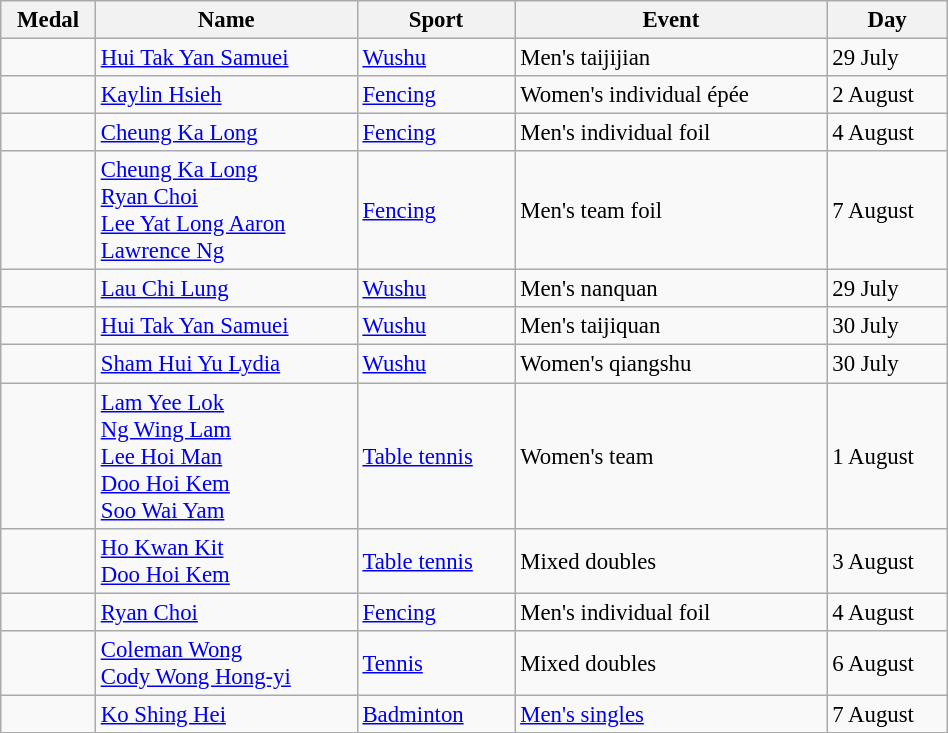<table class="wikitable sortable" style="font-size: 95%; width:50%">
<tr>
<th>Medal</th>
<th>Name</th>
<th>Sport</th>
<th>Event</th>
<th>Day</th>
</tr>
<tr>
<td></td>
<td><a href='#'>Hui Tak Yan Samuei</a></td>
<td><a href='#'>Wushu</a></td>
<td>Men's taijijian</td>
<td>29 July</td>
</tr>
<tr>
<td></td>
<td><a href='#'>Kaylin Hsieh</a></td>
<td><a href='#'>Fencing</a></td>
<td>Women's individual épée</td>
<td>2 August</td>
</tr>
<tr>
<td></td>
<td><a href='#'>Cheung Ka Long</a></td>
<td><a href='#'>Fencing</a></td>
<td>Men's individual foil</td>
<td>4 August</td>
</tr>
<tr>
<td></td>
<td><a href='#'>Cheung Ka Long</a><br><a href='#'>Ryan Choi</a><br><a href='#'>Lee Yat Long Aaron</a><br><a href='#'>Lawrence Ng</a></td>
<td><a href='#'>Fencing</a></td>
<td>Men's team foil</td>
<td>7 August</td>
</tr>
<tr>
<td></td>
<td><a href='#'>Lau Chi Lung</a></td>
<td><a href='#'>Wushu</a></td>
<td>Men's nanquan</td>
<td>29 July</td>
</tr>
<tr>
<td></td>
<td><a href='#'>Hui Tak Yan Samuei</a></td>
<td><a href='#'>Wushu</a></td>
<td>Men's taijiquan</td>
<td>30 July</td>
</tr>
<tr>
<td></td>
<td><a href='#'>Sham Hui Yu Lydia</a></td>
<td><a href='#'>Wushu</a></td>
<td>Women's qiangshu</td>
<td>30 July</td>
</tr>
<tr>
<td></td>
<td><a href='#'>Lam Yee Lok</a><br><a href='#'>Ng Wing Lam</a><br><a href='#'>Lee Hoi Man</a><br><a href='#'>Doo Hoi Kem</a><br><a href='#'>Soo Wai Yam</a></td>
<td><a href='#'>Table tennis</a></td>
<td>Women's team</td>
<td>1 August</td>
</tr>
<tr>
<td></td>
<td><a href='#'>Ho Kwan Kit</a><br><a href='#'>Doo Hoi Kem</a></td>
<td><a href='#'>Table tennis</a></td>
<td>Mixed doubles</td>
<td>3 August</td>
</tr>
<tr>
<td></td>
<td><a href='#'>Ryan Choi</a></td>
<td><a href='#'>Fencing</a></td>
<td>Men's individual foil</td>
<td>4 August</td>
</tr>
<tr>
<td></td>
<td><a href='#'>Coleman Wong</a><br><a href='#'>Cody Wong Hong-yi</a></td>
<td><a href='#'>Tennis</a></td>
<td>Mixed doubles</td>
<td>6 August</td>
</tr>
<tr>
<td></td>
<td><a href='#'>Ko Shing Hei</a></td>
<td><a href='#'>Badminton</a></td>
<td><a href='#'>Men's singles</a></td>
<td>7 August</td>
</tr>
</table>
